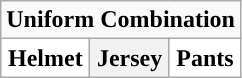<table class="wikitable">
<tr>
<td align="center" Colspan="3"><strong>Uniform Combination</strong></td>
</tr>
<tr align="center">
<th style="background:#FFFFFF;">Helmet</th>
<th>Jersey</th>
<th style="background:#FFFFFF;">Pants</th>
</tr>
</table>
